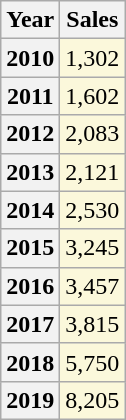<table class="wikitable" style="text-align: right; display:inline-table">
<tr>
<th>Year</th>
<th>Sales</th>
</tr>
<tr>
<th>2010</th>
<td style="background:#fbf8db;">1,302</td>
</tr>
<tr>
<th>2011</th>
<td style="background:#fbf8db;">1,602</td>
</tr>
<tr>
<th>2012</th>
<td style="background:#fbf8db;">2,083</td>
</tr>
<tr>
<th>2013</th>
<td style="background:#fbf8db;">2,121</td>
</tr>
<tr>
<th>2014</th>
<td style="background:#fbf8db;">2,530</td>
</tr>
<tr>
<th>2015</th>
<td style="background:#fbf8db;">3,245</td>
</tr>
<tr>
<th>2016</th>
<td style="background:#fbf8db;">3,457</td>
</tr>
<tr>
<th>2017</th>
<td style="background:#fbf8db;">3,815</td>
</tr>
<tr>
<th>2018</th>
<td style="background:#fbf8db;">5,750</td>
</tr>
<tr>
<th>2019</th>
<td style="background:#fbf8db;">8,205</td>
</tr>
</table>
